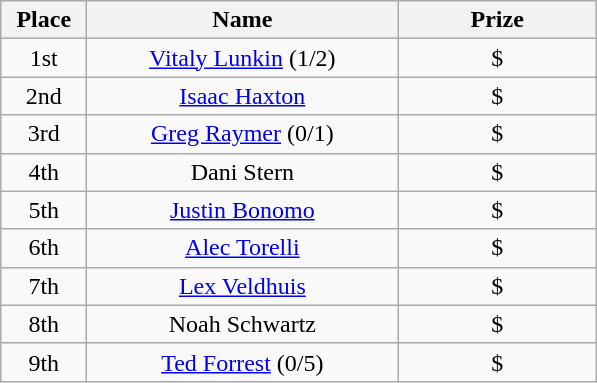<table class="wikitable">
<tr>
<th width="50">Place</th>
<th width="200">Name</th>
<th width="125">Prize</th>
</tr>
<tr>
<td align = "center">1st</td>
<td align = "center"><a href='#'>Vitaly Lunkin</a> (1/2)</td>
<td align = "center">$</td>
</tr>
<tr>
<td align = "center">2nd</td>
<td align = "center"><a href='#'>Isaac Haxton</a></td>
<td align = "center">$</td>
</tr>
<tr>
<td align = "center">3rd</td>
<td align = "center"><a href='#'>Greg Raymer</a> (0/1)</td>
<td align = "center">$</td>
</tr>
<tr>
<td align = "center">4th</td>
<td align = "center">Dani Stern</td>
<td align = "center">$</td>
</tr>
<tr>
<td align = "center">5th</td>
<td align = "center"><a href='#'>Justin Bonomo</a></td>
<td align = "center">$</td>
</tr>
<tr>
<td align = "center">6th</td>
<td align = "center"><a href='#'>Alec Torelli</a></td>
<td align = "center">$</td>
</tr>
<tr>
<td align = "center">7th</td>
<td align = "center"><a href='#'>Lex Veldhuis</a></td>
<td align = "center">$</td>
</tr>
<tr>
<td align = "center">8th</td>
<td align = "center">Noah Schwartz</td>
<td align = "center">$</td>
</tr>
<tr>
<td align = "center">9th</td>
<td align = "center"><a href='#'>Ted Forrest</a> (0/5)</td>
<td align = "center">$</td>
</tr>
</table>
